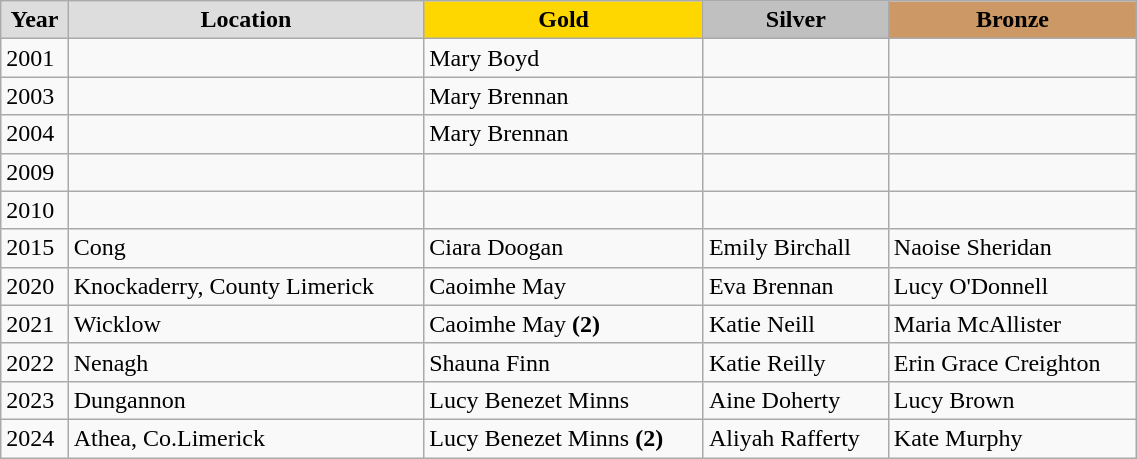<table class="wikitable" style="width: 60%; text-align:left;">
<tr>
<td style="background:#DDDDDD; font-weight:bold; text-align:center;">Year</td>
<td style="background:#DDDDDD; font-weight:bold; text-align:center;">Location</td>
<td style="background:gold; font-weight:bold; text-align:center;">Gold</td>
<td style="background:silver; font-weight:bold; text-align:center;">Silver</td>
<td style="background:#cc9966; font-weight:bold; text-align:center;">Bronze</td>
</tr>
<tr>
<td>2001</td>
<td></td>
<td>Mary Boyd</td>
<td></td>
<td></td>
</tr>
<tr>
<td>2003</td>
<td></td>
<td>Mary Brennan</td>
<td></td>
<td></td>
</tr>
<tr>
<td>2004</td>
<td></td>
<td>Mary Brennan</td>
<td></td>
<td></td>
</tr>
<tr>
<td>2009</td>
<td></td>
<td></td>
<td></td>
<td></td>
</tr>
<tr>
<td>2010</td>
<td></td>
<td></td>
<td></td>
<td></td>
</tr>
<tr>
<td>2015</td>
<td>Cong</td>
<td>Ciara Doogan</td>
<td>Emily Birchall</td>
<td>Naoise Sheridan</td>
</tr>
<tr>
<td>2020</td>
<td>Knockaderry, County Limerick</td>
<td>Caoimhe May</td>
<td>Eva Brennan</td>
<td>Lucy O'Donnell</td>
</tr>
<tr>
<td>2021</td>
<td>Wicklow</td>
<td>Caoimhe May <strong>(2)</strong></td>
<td>Katie Neill</td>
<td>Maria McAllister</td>
</tr>
<tr>
<td>2022</td>
<td>Nenagh</td>
<td>Shauna Finn</td>
<td>Katie Reilly</td>
<td>Erin Grace Creighton</td>
</tr>
<tr>
<td>2023</td>
<td>Dungannon</td>
<td>Lucy Benezet Minns</td>
<td>Aine Doherty</td>
<td>Lucy Brown</td>
</tr>
<tr>
<td>2024</td>
<td>Athea, Co.Limerick</td>
<td>Lucy Benezet Minns <strong>(2)</strong></td>
<td>Aliyah Rafferty</td>
<td>Kate Murphy</td>
</tr>
</table>
